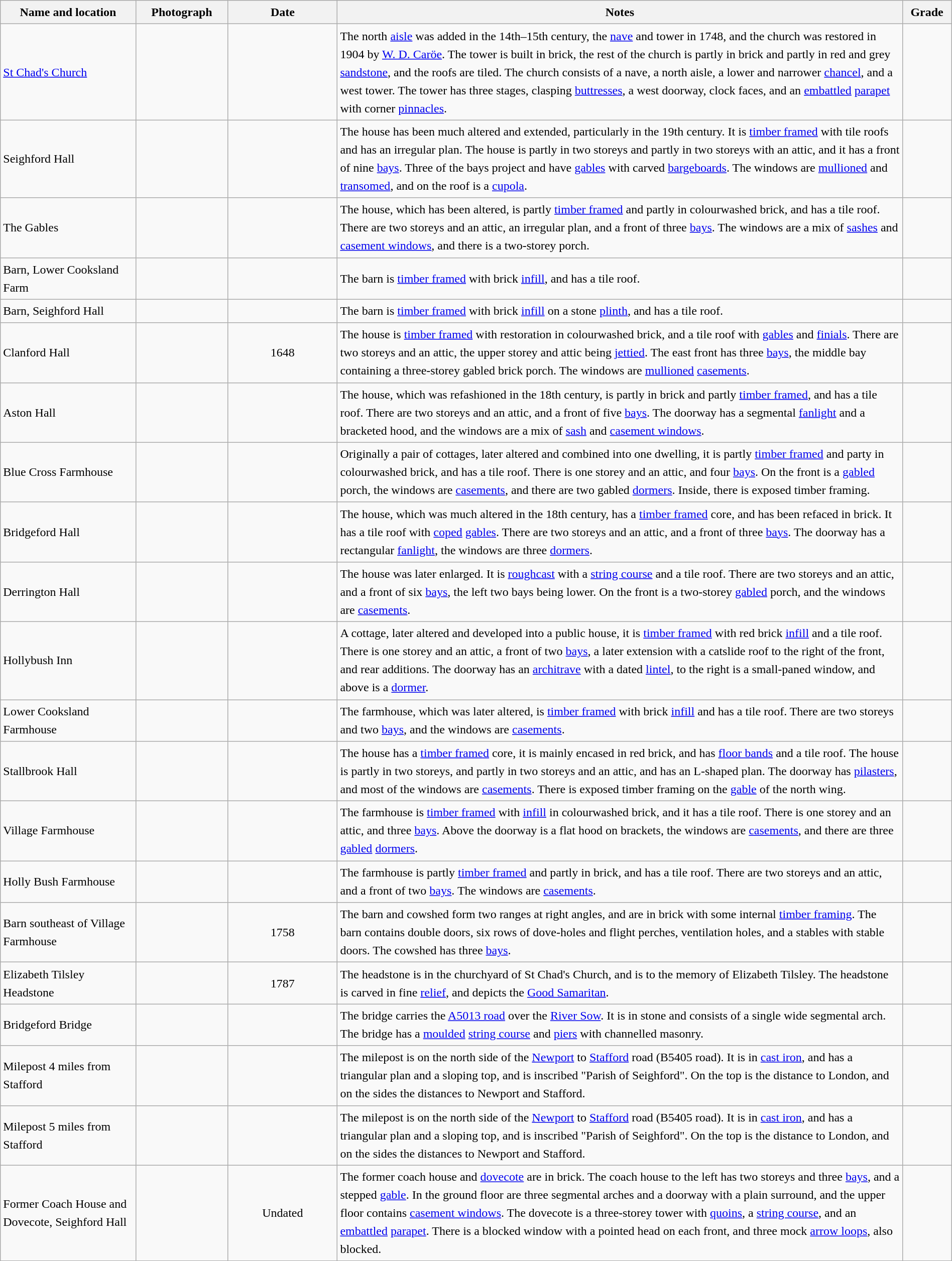<table class="wikitable sortable plainrowheaders" style="width:100%; border:0; text-align:left; line-height:150%;">
<tr>
<th scope="col"  style="width:150px">Name and location</th>
<th scope="col"  style="width:100px" class="unsortable">Photograph</th>
<th scope="col"  style="width:120px">Date</th>
<th scope="col"  style="width:650px" class="unsortable">Notes</th>
<th scope="col"  style="width:50px">Grade</th>
</tr>
<tr>
<td><a href='#'>St Chad's Church</a><br><small></small></td>
<td></td>
<td align="center"></td>
<td>The north <a href='#'>aisle</a> was added in the 14th–15th century, the <a href='#'>nave</a> and tower in 1748, and the church was restored in 1904 by <a href='#'>W. D. Caröe</a>.  The tower is built in brick, the rest of the church is partly in brick and partly in red and grey <a href='#'>sandstone</a>, and the roofs are tiled.  The church consists of a nave, a north aisle, a lower and narrower <a href='#'>chancel</a>, and a west tower.  The tower has three stages, clasping <a href='#'>buttresses</a>, a west doorway, clock faces, and an <a href='#'>embattled</a> <a href='#'>parapet</a> with corner <a href='#'>pinnacles</a>.</td>
<td align="center" ></td>
</tr>
<tr>
<td>Seighford Hall<br><small></small></td>
<td></td>
<td align="center"></td>
<td>The house has been much altered and extended, particularly in the 19th century.  It is <a href='#'>timber framed</a> with tile roofs and has an irregular plan.  The house is partly in two storeys and partly in two storeys with an attic, and it has a front of nine <a href='#'>bays</a>.  Three of the bays project and have <a href='#'>gables</a> with carved <a href='#'>bargeboards</a>.  The windows are <a href='#'>mullioned</a> and <a href='#'>transomed</a>, and on the roof is a <a href='#'>cupola</a>.</td>
<td align="center" ></td>
</tr>
<tr>
<td>The Gables<br><small></small></td>
<td></td>
<td align="center"></td>
<td>The house, which has been altered, is partly <a href='#'>timber framed</a> and partly in colourwashed brick, and has a tile roof.  There are two storeys and an attic, an irregular plan, and a front of three <a href='#'>bays</a>.  The windows are a mix of <a href='#'>sashes</a> and <a href='#'>casement windows</a>, and there is a two-storey porch.</td>
<td align="center" ></td>
</tr>
<tr>
<td>Barn, Lower Cooksland Farm<br><small></small></td>
<td></td>
<td align="center"></td>
<td>The barn is <a href='#'>timber framed</a> with brick <a href='#'>infill</a>, and has a tile roof.</td>
<td align="center" ></td>
</tr>
<tr>
<td>Barn, Seighford Hall<br><small></small></td>
<td></td>
<td align="center"></td>
<td>The barn is <a href='#'>timber framed</a> with brick <a href='#'>infill</a> on a stone <a href='#'>plinth</a>, and has a tile roof.</td>
<td align="center" ></td>
</tr>
<tr>
<td>Clanford Hall<br><small></small></td>
<td></td>
<td align="center">1648</td>
<td>The house is <a href='#'>timber framed</a> with restoration in colourwashed brick, and a tile roof with <a href='#'>gables</a> and <a href='#'>finials</a>.  There are two storeys and an attic, the upper storey and attic being <a href='#'>jettied</a>.  The east front has three <a href='#'>bays</a>, the middle bay containing a three-storey gabled brick porch.  The windows are <a href='#'>mullioned</a> <a href='#'>casements</a>.</td>
<td align="center" ></td>
</tr>
<tr>
<td>Aston Hall<br><small></small></td>
<td></td>
<td align="center"></td>
<td>The house, which was refashioned in the 18th century, is partly in brick and partly <a href='#'>timber framed</a>, and has a tile roof.  There are two storeys and an attic, and a front of five <a href='#'>bays</a>.  The doorway has a segmental <a href='#'>fanlight</a> and a bracketed hood, and the windows are a mix of <a href='#'>sash</a> and <a href='#'>casement windows</a>.</td>
<td align="center" ></td>
</tr>
<tr>
<td>Blue Cross Farmhouse<br><small></small></td>
<td></td>
<td align="center"></td>
<td>Originally a pair of cottages, later altered and combined into one dwelling, it is partly <a href='#'>timber framed</a> and party in colourwashed brick, and has a tile roof.  There is one storey and an attic, and four <a href='#'>bays</a>.  On the front is a <a href='#'>gabled</a> porch, the windows are <a href='#'>casements</a>, and there are two gabled <a href='#'>dormers</a>.  Inside, there is exposed timber framing.</td>
<td align="center" ></td>
</tr>
<tr>
<td>Bridgeford Hall<br><small></small></td>
<td></td>
<td align="center"></td>
<td>The house, which was much altered in the 18th century, has a <a href='#'>timber framed</a> core, and has been refaced in brick.  It has a tile roof with <a href='#'>coped</a> <a href='#'>gables</a>.  There are two storeys and an attic, and a front of three <a href='#'>bays</a>.  The doorway has a rectangular <a href='#'>fanlight</a>, the windows are three <a href='#'>dormers</a>.</td>
<td align="center" ></td>
</tr>
<tr>
<td>Derrington Hall<br><small></small></td>
<td></td>
<td align="center"></td>
<td>The house was later enlarged.  It is <a href='#'>roughcast</a> with a <a href='#'>string course</a> and a tile roof.  There are two storeys and an attic, and a front of six <a href='#'>bays</a>, the left two bays being lower.  On the front is a two-storey <a href='#'>gabled</a> porch, and the windows are <a href='#'>casements</a>.</td>
<td align="center" ></td>
</tr>
<tr>
<td>Hollybush Inn<br><small></small></td>
<td></td>
<td align="center"></td>
<td>A cottage, later altered and developed into a public house, it is <a href='#'>timber framed</a> with red brick <a href='#'>infill</a> and a tile roof.  There is one storey and an attic, a front of two <a href='#'>bays</a>, a later extension with a catslide roof to the right of the front, and rear additions.  The doorway has an <a href='#'>architrave</a> with a dated <a href='#'>lintel</a>, to the right is a small-paned window, and above is a <a href='#'>dormer</a>.</td>
<td align="center" ></td>
</tr>
<tr>
<td>Lower Cooksland Farmhouse<br><small></small></td>
<td></td>
<td align="center"></td>
<td>The farmhouse, which was later altered, is <a href='#'>timber framed</a> with brick <a href='#'>infill</a> and has a tile roof.  There are two storeys and two <a href='#'>bays</a>, and the windows are <a href='#'>casements</a>.</td>
<td align="center" ></td>
</tr>
<tr>
<td>Stallbrook Hall<br><small></small></td>
<td></td>
<td align="center"></td>
<td>The house has a <a href='#'>timber framed</a> core, it is mainly encased in red brick, and has <a href='#'>floor bands</a> and a tile roof.  The house is partly in two storeys, and partly in two storeys and an attic, and has an L-shaped plan.  The doorway has <a href='#'>pilasters</a>, and most of the windows are <a href='#'>casements</a>.  There is exposed timber framing on the <a href='#'>gable</a> of the north wing.</td>
<td align="center" ></td>
</tr>
<tr>
<td>Village Farmhouse<br><small></small></td>
<td></td>
<td align="center"></td>
<td>The farmhouse is <a href='#'>timber framed</a> with <a href='#'>infill</a> in colourwashed brick, and it has a tile roof.  There is one storey and an attic, and three <a href='#'>bays</a>.  Above the doorway is a flat hood on brackets, the windows are <a href='#'>casements</a>, and there are three <a href='#'>gabled</a> <a href='#'>dormers</a>.</td>
<td align="center" ></td>
</tr>
<tr>
<td>Holly Bush Farmhouse<br><small></small></td>
<td></td>
<td align="center"></td>
<td>The farmhouse is partly <a href='#'>timber framed</a> and partly in brick, and has a tile roof.  There are two storeys and an attic, and a front of two <a href='#'>bays</a>.  The windows are <a href='#'>casements</a>.</td>
<td align="center" ></td>
</tr>
<tr>
<td>Barn southeast of Village Farmhouse<br><small></small></td>
<td></td>
<td align="center">1758</td>
<td>The barn and cowshed form two ranges at right angles, and are in brick with some internal <a href='#'>timber framing</a>.   The barn contains double doors, six rows of dove-holes and flight perches, ventilation holes, and a stables with stable doors.  The cowshed has three <a href='#'>bays</a>.</td>
<td align="center" ></td>
</tr>
<tr>
<td>Elizabeth Tilsley Headstone<br><small></small></td>
<td></td>
<td align="center">1787</td>
<td>The headstone is in the churchyard of St Chad's Church, and is to the memory of Elizabeth Tilsley.  The headstone is carved in fine <a href='#'>relief</a>, and depicts the <a href='#'>Good Samaritan</a>.</td>
<td align="center" ></td>
</tr>
<tr>
<td>Bridgeford Bridge<br><small></small></td>
<td></td>
<td align="center"></td>
<td>The bridge carries the <a href='#'>A5013 road</a> over the <a href='#'>River Sow</a>.  It is in stone and consists of a single wide segmental arch.  The bridge has a <a href='#'>moulded</a> <a href='#'>string course</a> and <a href='#'>piers</a> with channelled masonry.</td>
<td align="center" ></td>
</tr>
<tr>
<td>Milepost 4 miles from Stafford<br><small></small></td>
<td></td>
<td align="center"></td>
<td>The milepost is on the north side of the <a href='#'>Newport</a> to <a href='#'>Stafford</a> road (B5405 road).  It is in <a href='#'>cast iron</a>, and has a triangular plan and a sloping top, and is inscribed "Parish of Seighford".  On the top is the distance to London, and on the sides the distances to Newport and Stafford.</td>
<td align="center" ></td>
</tr>
<tr>
<td>Milepost 5 miles from Stafford<br><small></small></td>
<td></td>
<td align="center"></td>
<td>The milepost is on the north side of the <a href='#'>Newport</a> to <a href='#'>Stafford</a> road (B5405 road).  It is in <a href='#'>cast iron</a>, and has a triangular plan and a sloping top, and is inscribed "Parish of Seighford".  On the top is the distance to London, and on the sides the distances to Newport and Stafford.</td>
<td align="center" ></td>
</tr>
<tr>
<td>Former Coach House and Dovecote, Seighford Hall<br><small></small></td>
<td></td>
<td align="center">Undated</td>
<td>The former coach house and <a href='#'>dovecote</a> are in brick.  The coach house to the left has two storeys and three <a href='#'>bays</a>, and a stepped <a href='#'>gable</a>.  In the ground floor are three segmental arches and a doorway with a plain surround, and the upper floor contains <a href='#'>casement windows</a>.  The dovecote is a three-storey tower with <a href='#'>quoins</a>, a <a href='#'>string course</a>, and an <a href='#'>embattled</a> <a href='#'>parapet</a>.  There is a blocked window with a pointed head on each front, and three mock <a href='#'>arrow loops</a>, also blocked.</td>
<td align="center" ></td>
</tr>
<tr>
</tr>
</table>
